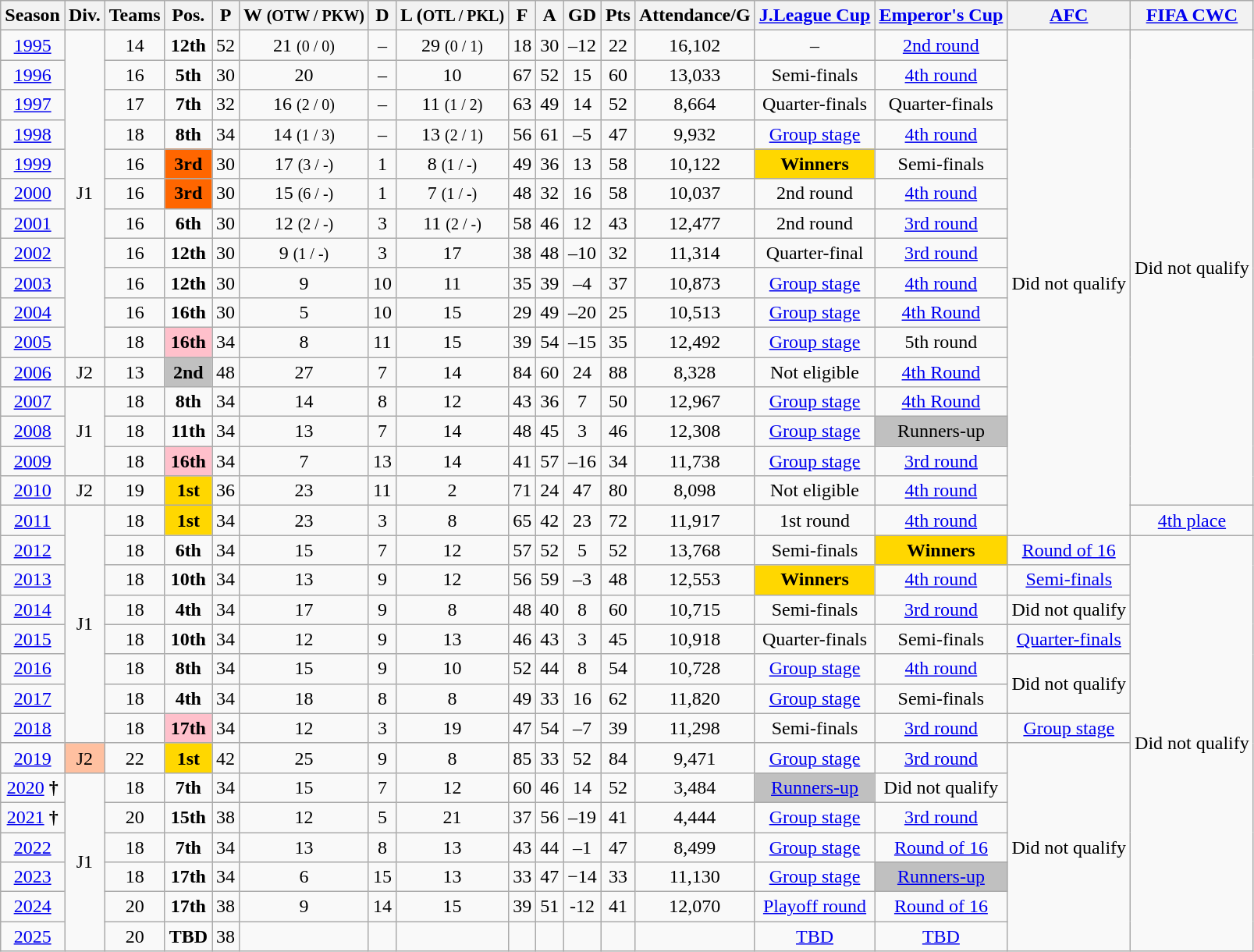<table class="wikitable" style="text-align:center">
<tr>
<th>Season</th>
<th>Div.</th>
<th>Teams</th>
<th>Pos.</th>
<th>P</th>
<th>W <small>(OTW / PKW)</small></th>
<th>D</th>
<th>L (<small>OTL / PKL)</small></th>
<th>F</th>
<th>A</th>
<th>GD</th>
<th>Pts</th>
<th>Attendance/G</th>
<th><a href='#'>J.League Cup</a></th>
<th><a href='#'>Emperor's Cup</a></th>
<th><a href='#'>AFC</a></th>
<th><a href='#'>FIFA CWC</a></th>
</tr>
<tr>
<td><a href='#'>1995</a></td>
<td rowspan="11">J1</td>
<td>14</td>
<td><strong>12th</strong></td>
<td>52</td>
<td>21 <small>(0 / 0)</small></td>
<td>–</td>
<td>29 <small>(0 / 1)</small></td>
<td>18</td>
<td>30</td>
<td>–12</td>
<td>22</td>
<td>16,102</td>
<td>–</td>
<td><a href='#'>2nd round</a></td>
<td rowspan="17">Did not qualify</td>
<td rowspan="16">Did not qualify</td>
</tr>
<tr>
<td><a href='#'>1996</a></td>
<td>16</td>
<td><strong>5th</strong></td>
<td>30</td>
<td>20</td>
<td>–</td>
<td>10</td>
<td>67</td>
<td>52</td>
<td>15</td>
<td>60</td>
<td>13,033</td>
<td>Semi-finals</td>
<td><a href='#'>4th round</a></td>
</tr>
<tr>
<td><a href='#'>1997</a></td>
<td>17</td>
<td><strong>7th</strong></td>
<td>32</td>
<td>16 <small>(2 / 0)</small></td>
<td>–</td>
<td>11 <small>(1 / 2)</small></td>
<td>63</td>
<td>49</td>
<td>14</td>
<td>52</td>
<td>8,664</td>
<td>Quarter-finals</td>
<td>Quarter-finals</td>
</tr>
<tr>
<td><a href='#'>1998</a></td>
<td>18</td>
<td><strong>8th</strong></td>
<td>34</td>
<td>14 <small>(1 / 3)</small></td>
<td>–</td>
<td>13 <small>(2 / 1)</small></td>
<td>56</td>
<td>61</td>
<td>–5</td>
<td>47</td>
<td>9,932</td>
<td><a href='#'>Group stage</a></td>
<td><a href='#'>4th round</a></td>
</tr>
<tr>
<td><a href='#'>1999</a></td>
<td>16</td>
<td bgcolor=ff6600><strong>3rd</strong></td>
<td>30</td>
<td>17 <small>(3 / -)</small></td>
<td>1</td>
<td>8 <small>(1 / -)</small></td>
<td>49</td>
<td>36</td>
<td>13</td>
<td>58</td>
<td>10,122</td>
<td bgcolor=gold><strong>Winners</strong></td>
<td>Semi-finals</td>
</tr>
<tr>
<td><a href='#'>2000</a></td>
<td>16</td>
<td bgcolor=ff6600><strong>3rd</strong></td>
<td>30</td>
<td>15 <small>(6 / -)</small></td>
<td>1</td>
<td>7 <small>(1 / -)</small></td>
<td>48</td>
<td>32</td>
<td>16</td>
<td>58</td>
<td>10,037</td>
<td>2nd round</td>
<td><a href='#'>4th round</a></td>
</tr>
<tr>
<td><a href='#'>2001</a></td>
<td>16</td>
<td><strong>6th</strong></td>
<td>30</td>
<td>12 <small>(2 / -)</small></td>
<td>3</td>
<td>11 <small>(2 / -)</small></td>
<td>58</td>
<td>46</td>
<td>12</td>
<td>43</td>
<td>12,477</td>
<td>2nd round</td>
<td><a href='#'>3rd round</a></td>
</tr>
<tr>
<td><a href='#'>2002</a></td>
<td>16</td>
<td><strong>12th</strong></td>
<td>30</td>
<td>9 <small>(1 / -)</small></td>
<td>3</td>
<td>17</td>
<td>38</td>
<td>48</td>
<td>–10</td>
<td>32</td>
<td>11,314</td>
<td>Quarter-final</td>
<td><a href='#'>3rd round</a></td>
</tr>
<tr>
<td><a href='#'>2003</a></td>
<td>16</td>
<td><strong>12th</strong></td>
<td>30</td>
<td>9</td>
<td>10</td>
<td>11</td>
<td>35</td>
<td>39</td>
<td>–4</td>
<td>37</td>
<td>10,873</td>
<td><a href='#'>Group stage</a></td>
<td><a href='#'>4th round</a></td>
</tr>
<tr>
<td><a href='#'>2004</a></td>
<td>16</td>
<td><strong>16th</strong></td>
<td>30</td>
<td>5</td>
<td>10</td>
<td>15</td>
<td>29</td>
<td>49</td>
<td>–20</td>
<td>25</td>
<td>10,513</td>
<td><a href='#'>Group stage</a></td>
<td><a href='#'>4th Round</a></td>
</tr>
<tr>
<td><a href='#'>2005</a></td>
<td>18</td>
<td bgcolor=pink><strong>16th</strong></td>
<td>34</td>
<td>8</td>
<td>11</td>
<td>15</td>
<td>39</td>
<td>54</td>
<td>–15</td>
<td>35</td>
<td>12,492</td>
<td><a href='#'>Group stage</a></td>
<td>5th round</td>
</tr>
<tr>
<td><a href='#'>2006</a></td>
<td>J2</td>
<td>13</td>
<td bgcolor=silver><strong>2nd</strong></td>
<td>48</td>
<td>27</td>
<td>7</td>
<td>14</td>
<td>84</td>
<td>60</td>
<td>24</td>
<td>88</td>
<td>8,328</td>
<td>Not eligible</td>
<td><a href='#'>4th Round</a></td>
</tr>
<tr>
<td><a href='#'>2007</a></td>
<td rowspan="3">J1</td>
<td>18</td>
<td><strong>8th</strong></td>
<td>34</td>
<td>14</td>
<td>8</td>
<td>12</td>
<td>43</td>
<td>36</td>
<td>7</td>
<td>50</td>
<td>12,967</td>
<td><a href='#'>Group stage</a></td>
<td><a href='#'>4th Round</a></td>
</tr>
<tr>
<td><a href='#'>2008</a></td>
<td>18</td>
<td><strong>11th</strong></td>
<td>34</td>
<td>13</td>
<td>7</td>
<td>14</td>
<td>48</td>
<td>45</td>
<td>3</td>
<td>46</td>
<td>12,308</td>
<td><a href='#'>Group stage</a></td>
<td bgcolor=silver>Runners-up</td>
</tr>
<tr>
<td><a href='#'>2009</a></td>
<td>18</td>
<td bgcolor=pink><strong>16th</strong></td>
<td>34</td>
<td>7</td>
<td>13</td>
<td>14</td>
<td>41</td>
<td>57</td>
<td>–16</td>
<td>34</td>
<td>11,738</td>
<td><a href='#'>Group stage</a></td>
<td><a href='#'>3rd round</a></td>
</tr>
<tr>
<td><a href='#'>2010</a></td>
<td>J2</td>
<td>19</td>
<td bgcolor=gold><strong>1st</strong></td>
<td>36</td>
<td>23</td>
<td>11</td>
<td>2</td>
<td>71</td>
<td>24</td>
<td>47</td>
<td>80</td>
<td>8,098</td>
<td>Not eligible</td>
<td><a href='#'>4th round</a></td>
</tr>
<tr>
<td><a href='#'>2011</a></td>
<td rowspan="8">J1</td>
<td>18</td>
<td bgcolor=gold><strong>1st</strong></td>
<td>34</td>
<td>23</td>
<td>3</td>
<td>8</td>
<td>65</td>
<td>42</td>
<td>23</td>
<td>72</td>
<td>11,917</td>
<td>1st round</td>
<td><a href='#'>4th round</a></td>
<td><a href='#'>4th place</a></td>
</tr>
<tr>
<td><a href='#'>2012</a></td>
<td>18</td>
<td><strong>6th</strong></td>
<td>34</td>
<td>15</td>
<td>7</td>
<td>12</td>
<td>57</td>
<td>52</td>
<td>5</td>
<td>52</td>
<td>13,768</td>
<td>Semi-finals</td>
<td bgcolor="gold"><strong>Winners</strong></td>
<td><a href='#'>Round of 16</a></td>
<td rowspan="14">Did not qualify</td>
</tr>
<tr>
<td><a href='#'>2013</a></td>
<td>18</td>
<td><strong>10th</strong></td>
<td>34</td>
<td>13</td>
<td>9</td>
<td>12</td>
<td>56</td>
<td>59</td>
<td>–3</td>
<td>48</td>
<td>12,553</td>
<td bgcolor=gold><strong>Winners</strong></td>
<td><a href='#'>4th round</a></td>
<td><a href='#'>Semi-finals</a></td>
</tr>
<tr>
<td><a href='#'>2014</a></td>
<td>18</td>
<td><strong>4th</strong></td>
<td>34</td>
<td>17</td>
<td>9</td>
<td>8</td>
<td>48</td>
<td>40</td>
<td>8</td>
<td>60</td>
<td>10,715</td>
<td>Semi-finals</td>
<td><a href='#'>3rd round</a></td>
<td>Did not qualify</td>
</tr>
<tr>
<td><a href='#'>2015</a></td>
<td>18</td>
<td><strong>10th</strong></td>
<td>34</td>
<td>12</td>
<td>9</td>
<td>13</td>
<td>46</td>
<td>43</td>
<td>3</td>
<td>45</td>
<td>10,918</td>
<td>Quarter-finals</td>
<td>Semi-finals</td>
<td><a href='#'>Quarter-finals</a></td>
</tr>
<tr>
<td><a href='#'>2016</a></td>
<td>18</td>
<td><strong>8th</strong></td>
<td>34</td>
<td>15</td>
<td>9</td>
<td>10</td>
<td>52</td>
<td>44</td>
<td>8</td>
<td>54</td>
<td>10,728</td>
<td><a href='#'>Group stage</a></td>
<td><a href='#'>4th round</a></td>
<td rowspan="2">Did not qualify</td>
</tr>
<tr>
<td><a href='#'>2017</a></td>
<td>18</td>
<td><strong>4th</strong></td>
<td>34</td>
<td>18</td>
<td>8</td>
<td>8</td>
<td>49</td>
<td>33</td>
<td>16</td>
<td>62</td>
<td>11,820</td>
<td><a href='#'>Group stage</a></td>
<td>Semi-finals</td>
</tr>
<tr>
<td><a href='#'>2018</a></td>
<td>18</td>
<td bgcolor=pink><strong>17th</strong></td>
<td>34</td>
<td>12</td>
<td>3</td>
<td>19</td>
<td>47</td>
<td>54</td>
<td>–7</td>
<td>39</td>
<td>11,298</td>
<td>Semi-finals</td>
<td><a href='#'>3rd round</a></td>
<td><a href='#'>Group stage</a></td>
</tr>
<tr>
<td><a href='#'>2019</a></td>
<td bgcolor=#ffc0a0>J2</td>
<td>22</td>
<td bgcolor=gold><strong>1st</strong></td>
<td>42</td>
<td>25</td>
<td>9</td>
<td>8</td>
<td>85</td>
<td>33</td>
<td>52</td>
<td>84</td>
<td>9,471</td>
<td><a href='#'>Group stage</a></td>
<td><a href='#'>3rd round</a></td>
<td rowspan="7">Did not qualify</td>
</tr>
<tr>
<td><a href='#'>2020</a> <strong>†</strong></td>
<td rowspan="6">J1</td>
<td>18</td>
<td><strong>7th</strong></td>
<td>34</td>
<td>15</td>
<td>7</td>
<td>12</td>
<td>60</td>
<td>46</td>
<td>14</td>
<td>52</td>
<td>3,484</td>
<td bgcolor=silver><a href='#'>Runners-up</a></td>
<td>Did not qualify</td>
</tr>
<tr>
<td><a href='#'>2021</a> <strong>†</strong></td>
<td>20</td>
<td><strong>15th</strong></td>
<td>38</td>
<td>12</td>
<td>5</td>
<td>21</td>
<td>37</td>
<td>56</td>
<td>–19</td>
<td>41</td>
<td>4,444</td>
<td><a href='#'>Group stage</a></td>
<td><a href='#'>3rd round</a></td>
</tr>
<tr>
<td><a href='#'>2022</a></td>
<td>18</td>
<td><strong>7th</strong></td>
<td>34</td>
<td>13</td>
<td>8</td>
<td>13</td>
<td>43</td>
<td>44</td>
<td>–1</td>
<td>47</td>
<td>8,499</td>
<td><a href='#'>Group stage</a></td>
<td><a href='#'>Round of 16</a></td>
</tr>
<tr>
<td><a href='#'>2023</a></td>
<td>18</td>
<td><strong>17th</strong></td>
<td>34</td>
<td>6</td>
<td>15</td>
<td>13</td>
<td>33</td>
<td>47</td>
<td>−14</td>
<td>33</td>
<td>11,130</td>
<td><a href='#'>Group stage</a></td>
<td bgcolor=silver><a href='#'>Runners-up</a></td>
</tr>
<tr>
<td><a href='#'>2024</a></td>
<td>20</td>
<td><strong>17th</strong></td>
<td>38</td>
<td>9</td>
<td>14</td>
<td>15</td>
<td>39</td>
<td>51</td>
<td>-12</td>
<td>41</td>
<td>12,070</td>
<td><a href='#'>Playoff round</a></td>
<td><a href='#'>Round of 16</a></td>
</tr>
<tr>
<td><a href='#'>2025</a></td>
<td>20</td>
<td><strong>TBD</strong></td>
<td>38</td>
<td></td>
<td></td>
<td></td>
<td></td>
<td></td>
<td></td>
<td></td>
<td></td>
<td><a href='#'>TBD</a></td>
<td><a href='#'>TBD</a></td>
</tr>
</table>
